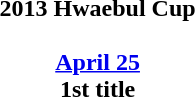<table width=95%>
<tr align=center>
<td><strong>2013 Hwaebul Cup</strong><br><br>  <strong><a href='#'>April 25</a></strong><br><strong>1st title</strong></td>
</tr>
</table>
